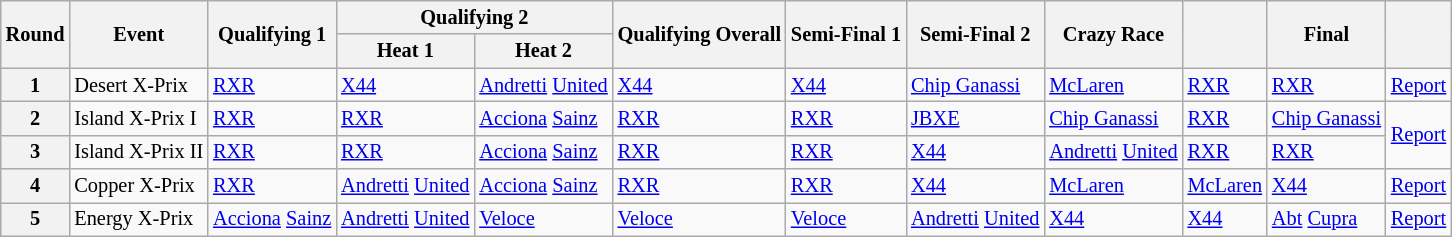<table class="wikitable" style="font-size: 85%">
<tr>
<th rowspan="2">Round</th>
<th rowspan="2">Event</th>
<th rowspan="2" nowrap="">Qualifying 1</th>
<th colspan="2" nowrap="">Qualifying 2</th>
<th rowspan="2">Qualifying Overall</th>
<th rowspan="2" nowrap="">Semi-Final 1</th>
<th rowspan="2" nowrap="">Semi-Final 2</th>
<th rowspan="2" nowrap="">Crazy Race</th>
<th rowspan="2" nowrap=""></th>
<th rowspan="2" nowrap="">Final</th>
<th rowspan="2" nowrap=""></th>
</tr>
<tr>
<th nowrap="">Heat 1</th>
<th nowrap="">Heat 2</th>
</tr>
<tr>
<th>1</th>
<td nowrap=""> Desert X-Prix</td>
<td nowrap=""> <a href='#'>RXR</a></td>
<td nowrap=""> <a href='#'>X44</a></td>
<td nowrap=""> <a href='#'>Andretti</a> <a href='#'>United</a></td>
<td nowrap=""> <a href='#'>X44</a></td>
<td nowrap=""> <a href='#'>X44</a></td>
<td nowrap=""> <a href='#'>Chip Ganassi</a></td>
<td nowrap=""> <a href='#'>McLaren</a></td>
<td nowrap=""> <a href='#'>RXR</a></td>
<td nowrap=""> <a href='#'>RXR</a></td>
<td><a href='#'>Report</a></td>
</tr>
<tr>
<th>2</th>
<td nowrap=""> Island X-Prix I</td>
<td nowrap=""> <a href='#'>RXR</a></td>
<td nowrap=""> <a href='#'>RXR</a></td>
<td nowrap=""> <a href='#'>Acciona</a>  <a href='#'>Sainz</a></td>
<td nowrap=""> <a href='#'>RXR</a></td>
<td nowrap=""> <a href='#'>RXR</a></td>
<td nowrap=""> <a href='#'>JBXE</a></td>
<td nowrap=""> <a href='#'>Chip Ganassi</a></td>
<td nowrap=""> <a href='#'>RXR</a></td>
<td nowrap=""> <a href='#'>Chip Ganassi</a></td>
<td rowspan="2"><a href='#'>Report</a></td>
</tr>
<tr>
<th>3</th>
<td nowrap=""> Island X-Prix II</td>
<td nowrap=""> <a href='#'>RXR</a></td>
<td nowrap=""> <a href='#'>RXR</a></td>
<td nowrap=""> <a href='#'>Acciona</a>  <a href='#'>Sainz</a></td>
<td nowrap=""> <a href='#'>RXR</a></td>
<td nowrap=""> <a href='#'>RXR</a></td>
<td nowrap=""> <a href='#'>X44</a></td>
<td nowrap=""> <a href='#'>Andretti</a> <a href='#'>United</a></td>
<td nowrap=""> <a href='#'>RXR</a></td>
<td nowrap=""> <a href='#'>RXR</a></td>
</tr>
<tr>
<th>4</th>
<td nowrap=""> Copper X-Prix</td>
<td nowrap=""> <a href='#'>RXR</a></td>
<td nowrap=""> <a href='#'>Andretti</a> <a href='#'>United</a></td>
<td nowrap=""> <a href='#'>Acciona</a>  <a href='#'>Sainz</a></td>
<td nowrap=""> <a href='#'>RXR</a></td>
<td nowrap=""> <a href='#'>RXR</a></td>
<td nowrap=""> <a href='#'>X44</a></td>
<td nowrap=""> <a href='#'>McLaren</a></td>
<td nowrap=""> <a href='#'>McLaren</a></td>
<td nowrap=""> <a href='#'>X44</a></td>
<td><a href='#'>Report</a></td>
</tr>
<tr>
<th>5</th>
<td nowrap=""> Energy X-Prix</td>
<td nowrap=""> <a href='#'>Acciona</a>  <a href='#'>Sainz</a></td>
<td nowrap=""> <a href='#'>Andretti</a> <a href='#'>United</a></td>
<td nowrap=""> <a href='#'>Veloce</a></td>
<td nowrap=""> <a href='#'>Veloce</a></td>
<td nowrap=""> <a href='#'>Veloce</a></td>
<td nowrap=""> <a href='#'>Andretti</a> <a href='#'>United</a></td>
<td nowrap=""> <a href='#'>X44</a></td>
<td nowrap=""> <a href='#'>X44</a></td>
<td nowrap=""> <a href='#'>Abt</a> <a href='#'>Cupra</a></td>
<td><a href='#'>Report</a></td>
</tr>
</table>
